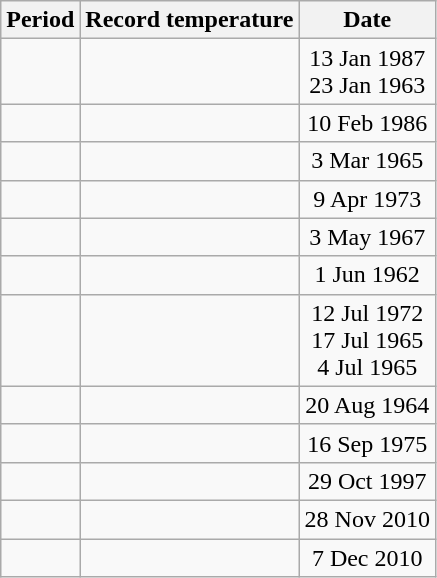<table class="wikitable mw-collapsible sortable" style="text-align:center;">
<tr>
<th>Period</th>
<th>Record temperature</th>
<th>Date</th>
</tr>
<tr>
<td></td>
<td></td>
<td data-sort-value="13 Jan 1987">13 Jan 1987<br>23 Jan 1963</td>
</tr>
<tr>
<td></td>
<td></td>
<td>10 Feb 1986</td>
</tr>
<tr>
<td></td>
<td></td>
<td>3 Mar 1965</td>
</tr>
<tr>
<td></td>
<td></td>
<td>9 Apr 1973</td>
</tr>
<tr>
<td></td>
<td></td>
<td>3 May 1967</td>
</tr>
<tr>
<td></td>
<td></td>
<td>1 Jun 1962</td>
</tr>
<tr>
<td></td>
<td></td>
<td data-sort-value="12 Jul 1972">12 Jul 1972<br>17 Jul 1965<br>4 Jul 1965<br></td>
</tr>
<tr>
<td></td>
<td></td>
<td>20 Aug 1964</td>
</tr>
<tr>
<td></td>
<td></td>
<td>16 Sep 1975</td>
</tr>
<tr>
<td></td>
<td></td>
<td>29 Oct 1997</td>
</tr>
<tr>
<td></td>
<td></td>
<td>28 Nov 2010</td>
</tr>
<tr>
<td></td>
<td></td>
<td>7 Dec 2010</td>
</tr>
</table>
